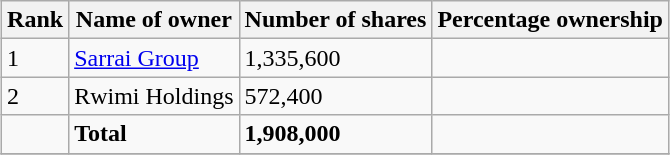<table class="wikitable sortable" style="margin: 0.5em auto">
<tr>
<th>Rank</th>
<th>Name of owner</th>
<th>Number of shares</th>
<th>Percentage ownership</th>
</tr>
<tr>
<td>1</td>
<td><a href='#'>Sarrai Group</a></td>
<td>1,335,600</td>
<td></td>
</tr>
<tr>
<td>2</td>
<td>Rwimi Holdings</td>
<td>572,400</td>
<td></td>
</tr>
<tr>
<td></td>
<td><strong>Total</strong></td>
<td><strong>1,908,000</strong></td>
<td></td>
</tr>
<tr>
</tr>
</table>
